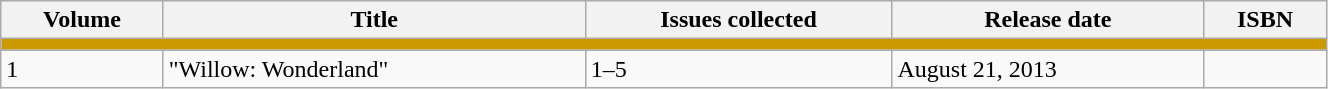<table class="wikitable" style="width:70%">
<tr>
<th>Volume</th>
<th>Title</th>
<th>Issues collected</th>
<th>Release date</th>
<th>ISBN</th>
</tr>
<tr>
<td colspan="6" style="background:#cc9900;"></td>
</tr>
<tr>
<td>1</td>
<td>"Willow: Wonderland"</td>
<td>1–5</td>
<td>August 21, 2013</td>
<td></td>
</tr>
</table>
